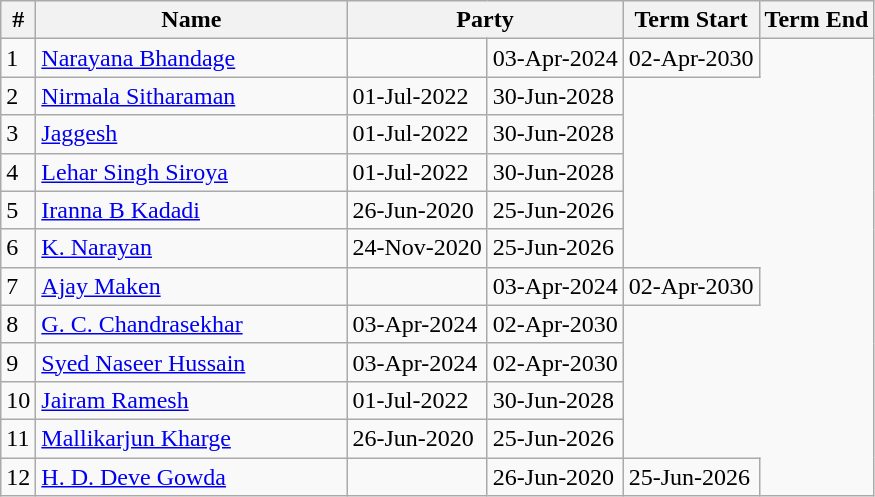<table class="wikitable sortable">
<tr>
<th>#</th>
<th style="width:200px">Name</th>
<th colspan="2">Party</th>
<th>Term Start</th>
<th>Term End</th>
</tr>
<tr>
<td>1</td>
<td><a href='#'>Narayana Bhandage</a></td>
<td></td>
<td>03-Apr-2024</td>
<td>02-Apr-2030</td>
</tr>
<tr>
<td>2</td>
<td><a href='#'>Nirmala Sitharaman</a></td>
<td>01-Jul-2022</td>
<td>30-Jun-2028</td>
</tr>
<tr>
<td>3</td>
<td><a href='#'>Jaggesh</a></td>
<td>01-Jul-2022</td>
<td>30-Jun-2028</td>
</tr>
<tr>
<td>4</td>
<td><a href='#'>Lehar Singh Siroya</a></td>
<td>01-Jul-2022</td>
<td>30-Jun-2028</td>
</tr>
<tr>
<td>5</td>
<td><a href='#'>Iranna B Kadadi</a></td>
<td>26-Jun-2020</td>
<td>25-Jun-2026</td>
</tr>
<tr>
<td>6</td>
<td><a href='#'>K. Narayan</a></td>
<td>24-Nov-2020</td>
<td>25-Jun-2026</td>
</tr>
<tr>
<td>7</td>
<td><a href='#'>Ajay Maken</a></td>
<td></td>
<td>03-Apr-2024</td>
<td>02-Apr-2030</td>
</tr>
<tr>
<td>8</td>
<td><a href='#'>G. C. Chandrasekhar</a></td>
<td>03-Apr-2024</td>
<td>02-Apr-2030</td>
</tr>
<tr>
<td>9</td>
<td><a href='#'>Syed Naseer Hussain</a></td>
<td>03-Apr-2024</td>
<td>02-Apr-2030</td>
</tr>
<tr>
<td>10</td>
<td><a href='#'>Jairam Ramesh</a></td>
<td>01-Jul-2022</td>
<td>30-Jun-2028</td>
</tr>
<tr>
<td>11</td>
<td><a href='#'>Mallikarjun Kharge</a></td>
<td>26-Jun-2020</td>
<td>25-Jun-2026</td>
</tr>
<tr>
<td>12</td>
<td><a href='#'>H. D. Deve Gowda</a></td>
<td></td>
<td>26-Jun-2020</td>
<td>25-Jun-2026</td>
</tr>
</table>
